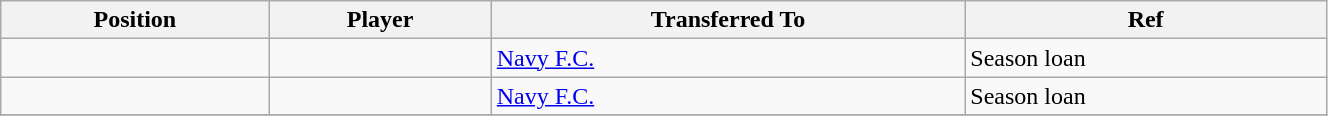<table class="wikitable sortable" style="width:70%; text-align:center; font-size:100%; text-align:left;">
<tr>
<th>Position</th>
<th>Player</th>
<th>Transferred To</th>
<th>Ref</th>
</tr>
<tr>
<td></td>
<td></td>
<td> <a href='#'>Navy F.C.</a></td>
<td>Season loan </td>
</tr>
<tr>
<td></td>
<td></td>
<td> <a href='#'>Navy F.C.</a></td>
<td>Season loan </td>
</tr>
<tr>
</tr>
</table>
